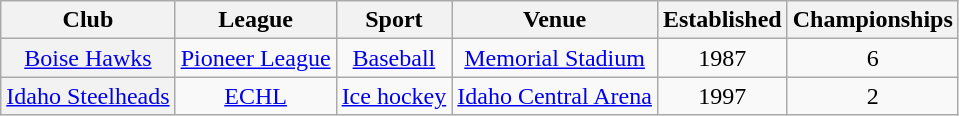<table class="wikitable">
<tr>
<th scope="col">Club</th>
<th scope="col">League</th>
<th scope="col">Sport</th>
<th scope="col">Venue</th>
<th scope="col">Established</th>
<th scope="col">Championships</th>
</tr>
<tr>
<th scope="row" style="font-weight: normal;"><a href='#'>Boise Hawks</a></th>
<td align=center><a href='#'>Pioneer League</a></td>
<td align=center><a href='#'>Baseball</a></td>
<td align=center><a href='#'>Memorial Stadium</a></td>
<td align=center>1987</td>
<td align=center>6</td>
</tr>
<tr>
<th scope="row" style="font-weight: normal;"><a href='#'>Idaho Steelheads</a></th>
<td align=center><a href='#'>ECHL</a></td>
<td align=center><a href='#'>Ice hockey</a></td>
<td align=center><a href='#'>Idaho Central Arena</a></td>
<td align=center>1997</td>
<td align=center>2</td>
</tr>
</table>
